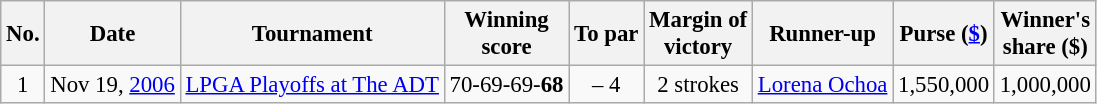<table class="wikitable" style="font-size:95%;">
<tr>
<th>No.</th>
<th>Date</th>
<th>Tournament</th>
<th>Winning<br>score</th>
<th>To par</th>
<th>Margin of<br>victory</th>
<th>Runner-up</th>
<th>Purse (<a href='#'>$</a>)</th>
<th>Winner's<br>share ($)</th>
</tr>
<tr>
<td align=center>1</td>
<td align=right>Nov 19, <a href='#'>2006</a></td>
<td><a href='#'>LPGA Playoffs at The ADT</a></td>
<td align=center>70-69-69-<strong>68</strong></td>
<td align=center>– 4</td>
<td align=center>2 strokes</td>
<td> <a href='#'>Lorena Ochoa</a></td>
<td align=center>1,550,000</td>
<td align=center>1,000,000</td>
</tr>
</table>
